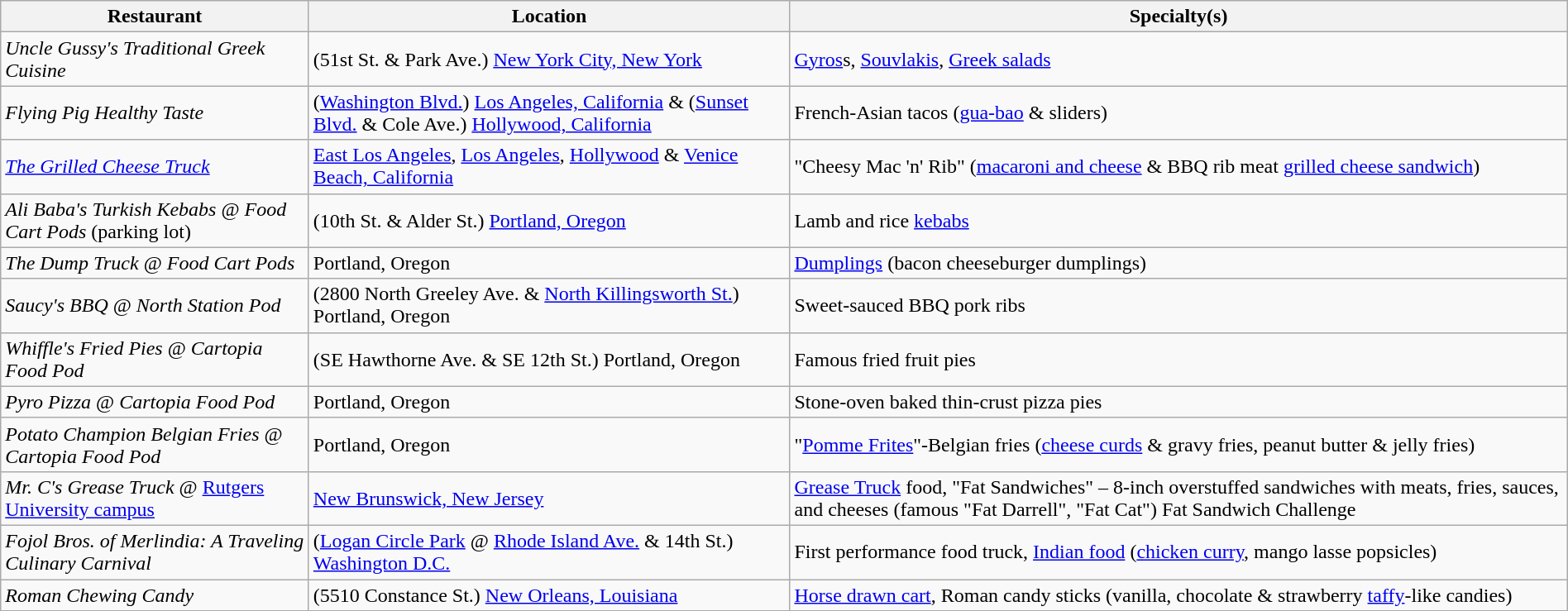<table class="wikitable" style="width:100%;">
<tr>
<th>Restaurant</th>
<th>Location</th>
<th>Specialty(s)</th>
</tr>
<tr>
<td><em>Uncle Gussy's Traditional Greek Cuisine</em></td>
<td>(51st St. & Park Ave.) <a href='#'>New York City, New York</a></td>
<td><a href='#'>Gyros</a>s, <a href='#'>Souvlakis</a>, <a href='#'>Greek salads</a></td>
</tr>
<tr>
<td><em>Flying Pig Healthy Taste</em></td>
<td>(<a href='#'>Washington Blvd.</a>) <a href='#'>Los Angeles, California</a> & (<a href='#'>Sunset Blvd.</a> & Cole Ave.) <a href='#'>Hollywood, California</a></td>
<td>French-Asian tacos (<a href='#'>gua-bao</a> & sliders)</td>
</tr>
<tr>
<td><em><a href='#'>The Grilled Cheese Truck</a></em></td>
<td><a href='#'>East Los Angeles</a>, <a href='#'>Los Angeles</a>, <a href='#'>Hollywood</a> & <a href='#'>Venice Beach, California</a></td>
<td>"Cheesy Mac 'n' Rib" (<a href='#'>macaroni and cheese</a> &  BBQ rib meat <a href='#'>grilled cheese sandwich</a>)</td>
</tr>
<tr>
<td><em>Ali Baba's Turkish Kebabs</em> @ <em>Food Cart Pods</em> (parking lot)</td>
<td>(10th St. & Alder St.) <a href='#'>Portland, Oregon</a></td>
<td>Lamb and rice <a href='#'>kebabs</a></td>
</tr>
<tr>
<td><em>The Dump Truck</em> @ <em>Food Cart Pods</em></td>
<td>Portland, Oregon</td>
<td><a href='#'>Dumplings</a> (bacon cheeseburger dumplings)</td>
</tr>
<tr>
<td><em>Saucy's BBQ</em> @ <em>North Station Pod</em></td>
<td>(2800 North Greeley Ave. & <a href='#'>North Killingsworth St.</a>) Portland, Oregon</td>
<td>Sweet-sauced BBQ pork ribs</td>
</tr>
<tr>
<td><em>Whiffle's Fried Pies</em> @ <em>Cartopia Food Pod</em></td>
<td>(SE Hawthorne Ave. & SE 12th St.) Portland, Oregon</td>
<td>Famous fried fruit pies</td>
</tr>
<tr>
<td><em>Pyro Pizza</em> @ <em>Cartopia Food Pod</em></td>
<td>Portland, Oregon</td>
<td>Stone-oven baked thin-crust pizza pies</td>
</tr>
<tr>
<td><em>Potato Champion Belgian Fries</em> @ <em>Cartopia Food Pod</em></td>
<td>Portland, Oregon</td>
<td>"<a href='#'>Pomme Frites</a>"-Belgian fries (<a href='#'>cheese curds</a> & gravy fries, peanut butter & jelly fries)</td>
</tr>
<tr>
<td><em>Mr. C's Grease Truck</em> @ <a href='#'>Rutgers University campus</a></td>
<td><a href='#'>New Brunswick, New Jersey</a></td>
<td><a href='#'>Grease Truck</a> food, "Fat Sandwiches" – 8-inch overstuffed sandwiches with meats, fries, sauces, and cheeses (famous "Fat Darrell", "Fat Cat") Fat Sandwich Challenge</td>
</tr>
<tr>
<td><em>Fojol Bros. of Merlindia: A Traveling Culinary Carnival</em></td>
<td>(<a href='#'>Logan Circle Park</a> @ <a href='#'>Rhode Island Ave.</a> & 14th St.) <a href='#'>Washington D.C.</a></td>
<td>First performance food truck, <a href='#'>Indian food</a> (<a href='#'>chicken curry</a>, mango lasse popsicles)</td>
</tr>
<tr>
<td><em>Roman Chewing Candy</em></td>
<td>(5510 Constance St.) <a href='#'>New Orleans, Louisiana</a></td>
<td><a href='#'>Horse drawn cart</a>, Roman candy sticks (vanilla, chocolate & strawberry <a href='#'>taffy</a>-like candies)</td>
</tr>
</table>
